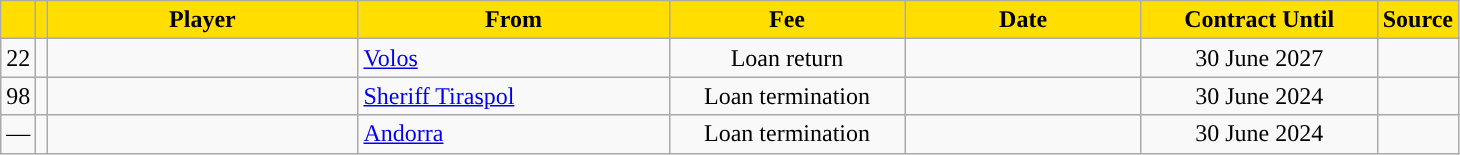<table class="wikitable sortable">
<tr>
<th style="background:#FFDE00"></th>
<th style="background:#FFDE00"></th>
<th width=200 style="background:#FFDE00">Player</th>
<th width=200 style="background:#FFDE00">From</th>
<th width=150 style="background:#FFDE00">Fee</th>
<th width=150 style="background:#FFDE00">Date</th>
<th width=150 style="background:#FFDE00">Contract Until</th>
<th style="background:#FFDE00">Source</th>
</tr>
<tr>
<td align=center>22</td>
<td align=center></td>
<td></td>
<td> <a href='#'>Volos</a></td>
<td align=center>Loan return</td>
<td align=center></td>
<td align=center>30 June 2027</td>
<td align=center></td>
</tr>
<tr>
<td align=center>98</td>
<td align=center></td>
<td></td>
<td> <a href='#'>Sheriff Tiraspol</a></td>
<td align=center>Loan termination</td>
<td align=center></td>
<td align=center>30 June 2024</td>
<td align=center></td>
</tr>
<tr>
<td align=center>—</td>
<td align=center></td>
<td></td>
<td> <a href='#'>Andorra</a></td>
<td align=center>Loan termination</td>
<td align=center></td>
<td align=center>30 June 2024</td>
<td align=center></td>
</tr>
</table>
